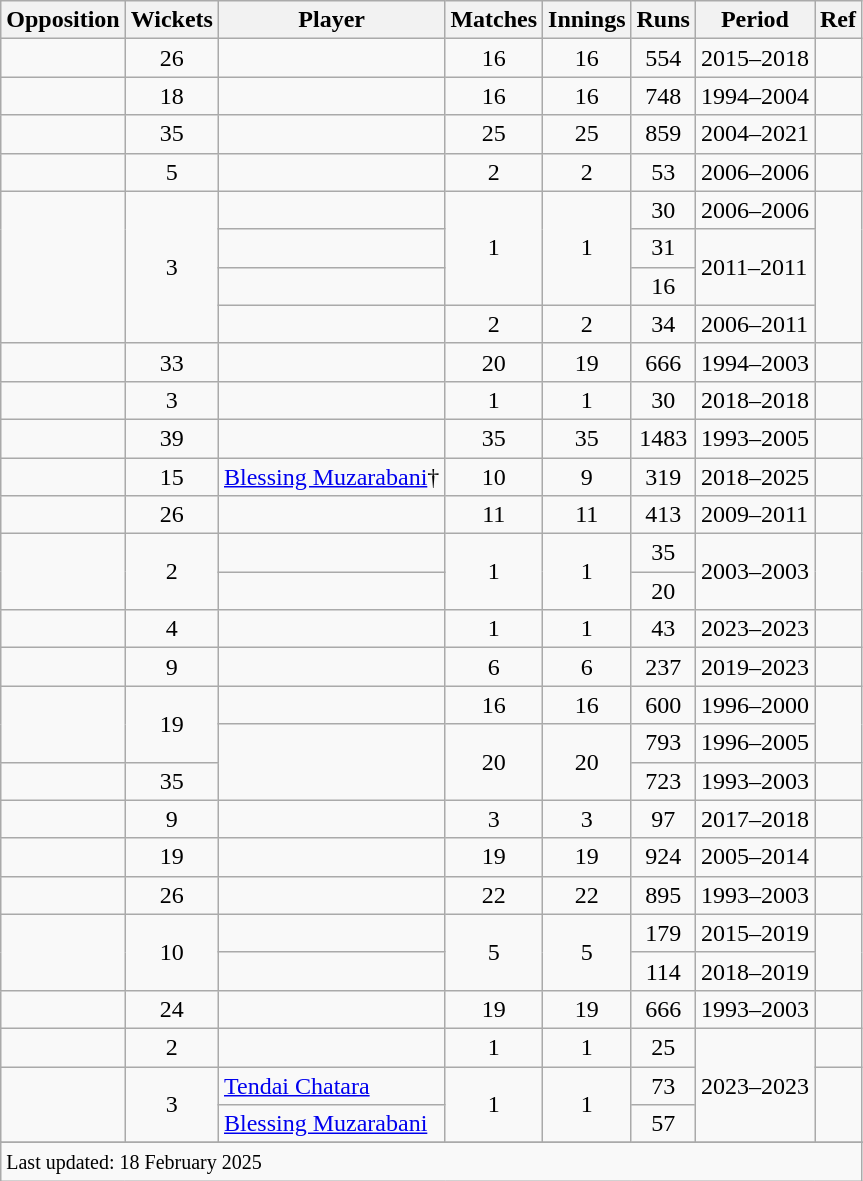<table class="wikitable plainrowheaders sortable">
<tr>
<th scope=col>Opposition</th>
<th scope=col>Wickets</th>
<th scope=col>Player</th>
<th scope=col>Matches</th>
<th scope=col>Innings</th>
<th scope=col>Runs</th>
<th scope=col>Period</th>
<th scope=col>Ref</th>
</tr>
<tr>
<td></td>
<td scope=row style=text-align:center;>26</td>
<td></td>
<td style="text-align:center">16</td>
<td style="text-align:center">16</td>
<td style="text-align:center">554</td>
<td>2015–2018</td>
<td></td>
</tr>
<tr>
<td></td>
<td scope=row style=text-align:center;>18</td>
<td></td>
<td style="text-align:center">16</td>
<td style="text-align:center">16</td>
<td style="text-align:center">748</td>
<td>1994–2004</td>
<td></td>
</tr>
<tr>
<td></td>
<td scope=row style=text-align:center;>35</td>
<td></td>
<td style="text-align:center">25</td>
<td style="text-align:center">25</td>
<td style="text-align:center">859</td>
<td>2004–2021</td>
<td></td>
</tr>
<tr>
<td></td>
<td scope=row style=text-align:center;>5</td>
<td></td>
<td style="text-align:center">2</td>
<td style="text-align:center">2</td>
<td style="text-align:center">53</td>
<td>2006–2006</td>
<td></td>
</tr>
<tr>
<td rowspan=4></td>
<td scope=row style=text-align:center; rowspan=4>3</td>
<td></td>
<td style="text-align:center" rowspan=3>1</td>
<td style="text-align:center" rowspan=3>1</td>
<td style="text-align:center">30</td>
<td>2006–2006</td>
<td rowspan=4></td>
</tr>
<tr>
<td></td>
<td style="text-align:center">31</td>
<td rowspan=2>2011–2011</td>
</tr>
<tr>
<td></td>
<td style="text-align:center">16</td>
</tr>
<tr>
<td></td>
<td style="text-align:center">2</td>
<td style="text-align:center">2</td>
<td style="text-align:center">34</td>
<td>2006–2011</td>
</tr>
<tr>
<td></td>
<td scope=row style=text-align:center;>33</td>
<td></td>
<td style="text-align:center">20</td>
<td style="text-align:center">19</td>
<td style="text-align:center">666</td>
<td>1994–2003</td>
<td></td>
</tr>
<tr>
<td></td>
<td scope=row style=text-align:center;>3</td>
<td></td>
<td style="text-align:center">1</td>
<td style="text-align:center">1</td>
<td style="text-align:center">30</td>
<td>2018–2018</td>
<td></td>
</tr>
<tr>
<td></td>
<td scope=row style=text-align:center;>39</td>
<td></td>
<td style="text-align:center">35</td>
<td style="text-align:center">35</td>
<td style="text-align:center">1483</td>
<td>1993–2005</td>
<td></td>
</tr>
<tr>
<td></td>
<td scope=row style=text-align:center;>15</td>
<td><a href='#'>Blessing Muzarabani</a>†</td>
<td style="text-align:center">10</td>
<td style="text-align:center">9</td>
<td style="text-align:center">319</td>
<td>2018–2025</td>
<td></td>
</tr>
<tr>
<td></td>
<td scope=row style=text-align:center;>26</td>
<td></td>
<td style="text-align:center">11</td>
<td style="text-align:center">11</td>
<td style="text-align:center">413</td>
<td>2009–2011</td>
<td></td>
</tr>
<tr>
<td rowspan=2></td>
<td scope=row style=text-align:center; rowspan=2>2</td>
<td></td>
<td style="text-align:center" rowspan=2>1</td>
<td style="text-align:center" rowspan=2>1</td>
<td style="text-align:center">35</td>
<td rowspan=2>2003–2003</td>
<td rowspan=2></td>
</tr>
<tr>
<td></td>
<td style="text-align:center">20</td>
</tr>
<tr>
<td></td>
<td scope=row style=text-align:center;>4</td>
<td></td>
<td style="text-align:center">1</td>
<td style="text-align:center">1</td>
<td style="text-align:center">43</td>
<td>2023–2023</td>
<td></td>
</tr>
<tr>
<td></td>
<td scope=row style=text-align:center;>9</td>
<td></td>
<td style="text-align:center">6</td>
<td style="text-align:center">6</td>
<td style="text-align:center">237</td>
<td>2019–2023</td>
<td></td>
</tr>
<tr>
<td rowspan=2></td>
<td scope=row style=text-align:center; rowspan=2>19</td>
<td></td>
<td style="text-align:center">16</td>
<td style="text-align:center">16</td>
<td style="text-align:center">600</td>
<td>1996–2000</td>
<td rowspan=2></td>
</tr>
<tr>
<td rowspan=2></td>
<td style="text-align:center" rowspan=2>20</td>
<td style="text-align:center" rowspan=2>20</td>
<td style="text-align:center">793</td>
<td>1996–2005</td>
</tr>
<tr>
<td></td>
<td scope=row style=text-align:center;>35</td>
<td style="text-align:center">723</td>
<td>1993–2003</td>
<td></td>
</tr>
<tr>
<td></td>
<td scope=row style=text-align:center;>9</td>
<td></td>
<td style="text-align:center">3</td>
<td style="text-align:center">3</td>
<td style="text-align:center">97</td>
<td>2017–2018</td>
<td></td>
</tr>
<tr>
<td></td>
<td scope=row style=text-align:center;>19</td>
<td></td>
<td style="text-align:center">19</td>
<td style="text-align:center">19</td>
<td style="text-align:center">924</td>
<td>2005–2014</td>
<td></td>
</tr>
<tr>
<td></td>
<td scope=row style=text-align:center;>26</td>
<td></td>
<td style="text-align:center">22</td>
<td style="text-align:center">22</td>
<td style="text-align:center">895</td>
<td>1993–2003</td>
<td></td>
</tr>
<tr>
<td rowspan=2></td>
<td scope=row style=text-align:center; rowspan=2>10</td>
<td></td>
<td style="text-align:center" rowspan=2>5</td>
<td style="text-align:center" rowspan=2>5</td>
<td style="text-align:center">179</td>
<td>2015–2019</td>
<td rowspan=2></td>
</tr>
<tr>
<td></td>
<td style="text-align:center">114</td>
<td>2018–2019</td>
</tr>
<tr>
<td></td>
<td scope=row style=text-align:center;>24</td>
<td></td>
<td style="text-align:center">19</td>
<td style="text-align:center">19</td>
<td style="text-align:center">666</td>
<td>1993–2003</td>
<td></td>
</tr>
<tr>
<td></td>
<td style="text-align:center">2</td>
<td></td>
<td style="text-align:center">1</td>
<td style="text-align:center">1</td>
<td style="text-align:center">25</td>
<td rowspan="3">2023–2023</td>
<td></td>
</tr>
<tr>
<td rowspan=2></td>
<td style="text-align:center" rowspan=2>3</td>
<td><a href='#'>Tendai Chatara</a></td>
<td rowspan="2" style="text-align:center">1</td>
<td rowspan="2" style="text-align:center">1</td>
<td style="text-align:center">73</td>
<td rowspan="2"></td>
</tr>
<tr>
<td><a href='#'>Blessing Muzarabani</a></td>
<td style="text-align:center">57</td>
</tr>
<tr>
</tr>
<tr class=sortbottom>
<td colspan=8><small>Last updated: 18 February 2025</small></td>
</tr>
</table>
